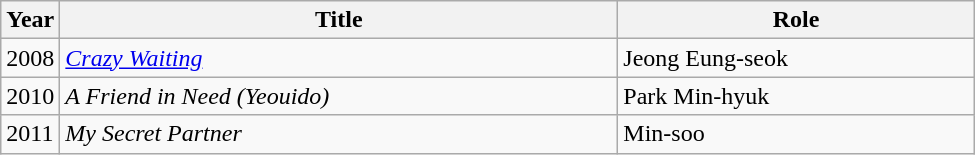<table class="wikitable" style="width:650px">
<tr>
<th width=10>Year</th>
<th>Title</th>
<th>Role</th>
</tr>
<tr>
<td>2008</td>
<td><em><a href='#'>Crazy Waiting</a></em></td>
<td>Jeong Eung-seok</td>
</tr>
<tr>
<td>2010</td>
<td><em>A Friend in Need (Yeouido)</em></td>
<td>Park Min-hyuk</td>
</tr>
<tr>
<td>2011</td>
<td><em>My Secret Partner</em></td>
<td>Min-soo</td>
</tr>
</table>
